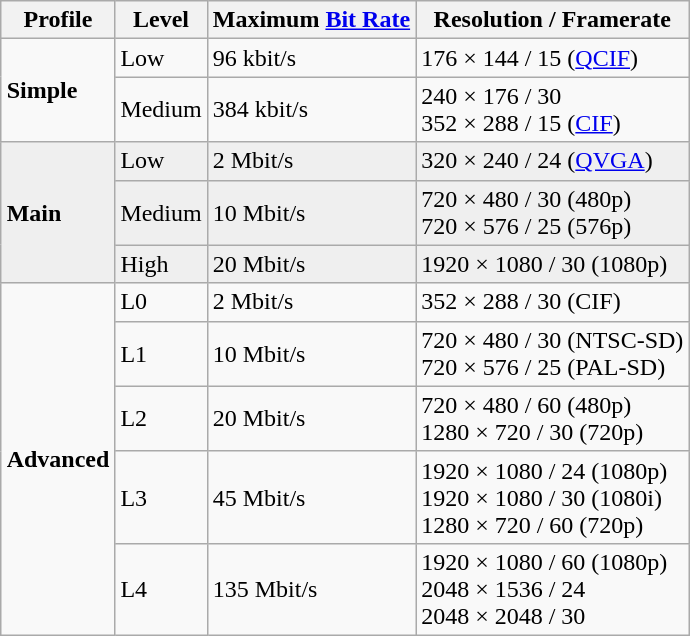<table class="wikitable" style="margin:1em auto;">
<tr style="text-align: center;">
<th>Profile</th>
<th>Level</th>
<th>Maximum <a href='#'>Bit Rate</a></th>
<th>Resolution / Framerate</th>
</tr>
<tr style="background:#f9f9f9;">
<td rowspan=2><strong>Simple</strong></td>
<td>Low</td>
<td>96 kbit/s</td>
<td>176 × 144 / 15 (<a href='#'>QCIF</a>)</td>
</tr>
<tr style="background:#f9f9f9;">
<td>Medium</td>
<td>384 kbit/s</td>
<td>240 × 176 / 30<br>352 × 288 / 15 (<a href='#'>CIF</a>)</td>
</tr>
<tr style="background:#efefef;">
<td rowspan=3><strong>Main</strong></td>
<td>Low</td>
<td>2 Mbit/s</td>
<td>320 × 240 / 24 (<a href='#'>QVGA</a>)</td>
</tr>
<tr style="background:#efefef;">
<td>Medium</td>
<td>10 Mbit/s</td>
<td>720 × 480 / 30 (480p)<br>720 × 576 / 25 (576p)</td>
</tr>
<tr style="background:#efefef;">
<td>High</td>
<td>20 Mbit/s</td>
<td>1920 × 1080 / 30 (1080p)</td>
</tr>
<tr style="background:#f9f9f9;">
<td rowspan=5><strong>Advanced</strong></td>
<td>L0</td>
<td>2 Mbit/s</td>
<td>352 × 288 / 30 (CIF)</td>
</tr>
<tr style="background:#f9f9f9;">
<td>L1</td>
<td>10 Mbit/s</td>
<td>720 × 480 / 30 (NTSC-SD)<br>720 × 576 / 25 (PAL-SD)</td>
</tr>
<tr style="background:#f9f9f9;">
<td>L2</td>
<td>20 Mbit/s</td>
<td>720 × 480 / 60 (480p)<br>1280 × 720 / 30 (720p)</td>
</tr>
<tr style="background:#f9f9f9;">
<td>L3</td>
<td>45 Mbit/s</td>
<td>1920 × 1080 / 24 (1080p)<br>1920 × 1080 / 30 (1080i)<br>1280 × 720 / 60 (720p)</td>
</tr>
<tr style="background:#f9f9f9;">
<td>L4</td>
<td>135 Mbit/s</td>
<td>1920 × 1080 / 60 (1080p)<br>2048 × 1536 / 24<br>2048 × 2048 / 30</td>
</tr>
</table>
